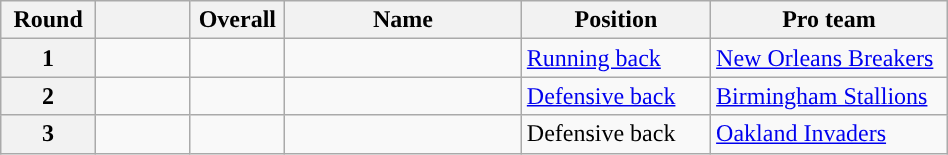<table class="wikitable sortable" style="width: 50%;">
<tr>
<th scope="col" style="width: 10%;">Round</th>
<th scope="col" style="width: 10%;"></th>
<th scope="col" style="width: 10%;">Overall</th>
<th scope="col" style="width: 25%;">Name</th>
<th scope="col" style="width: 20%;">Position</th>
<th scope="col" style="width: 25%;">Pro team</th>
</tr>
<tr>
<th scope="row">1</th>
<td></td>
<td></td>
<td></td>
<td><a href='#'>Running back</a></td>
<td><a href='#'>New Orleans Breakers</a></td>
</tr>
<tr>
<th scope="row">2</th>
<td></td>
<td></td>
<td></td>
<td><a href='#'>Defensive back</a></td>
<td><a href='#'>Birmingham Stallions</a></td>
</tr>
<tr>
<th scope="row">3</th>
<td></td>
<td></td>
<td></td>
<td>Defensive back</td>
<td><a href='#'>Oakland Invaders</a></td>
</tr>
</table>
